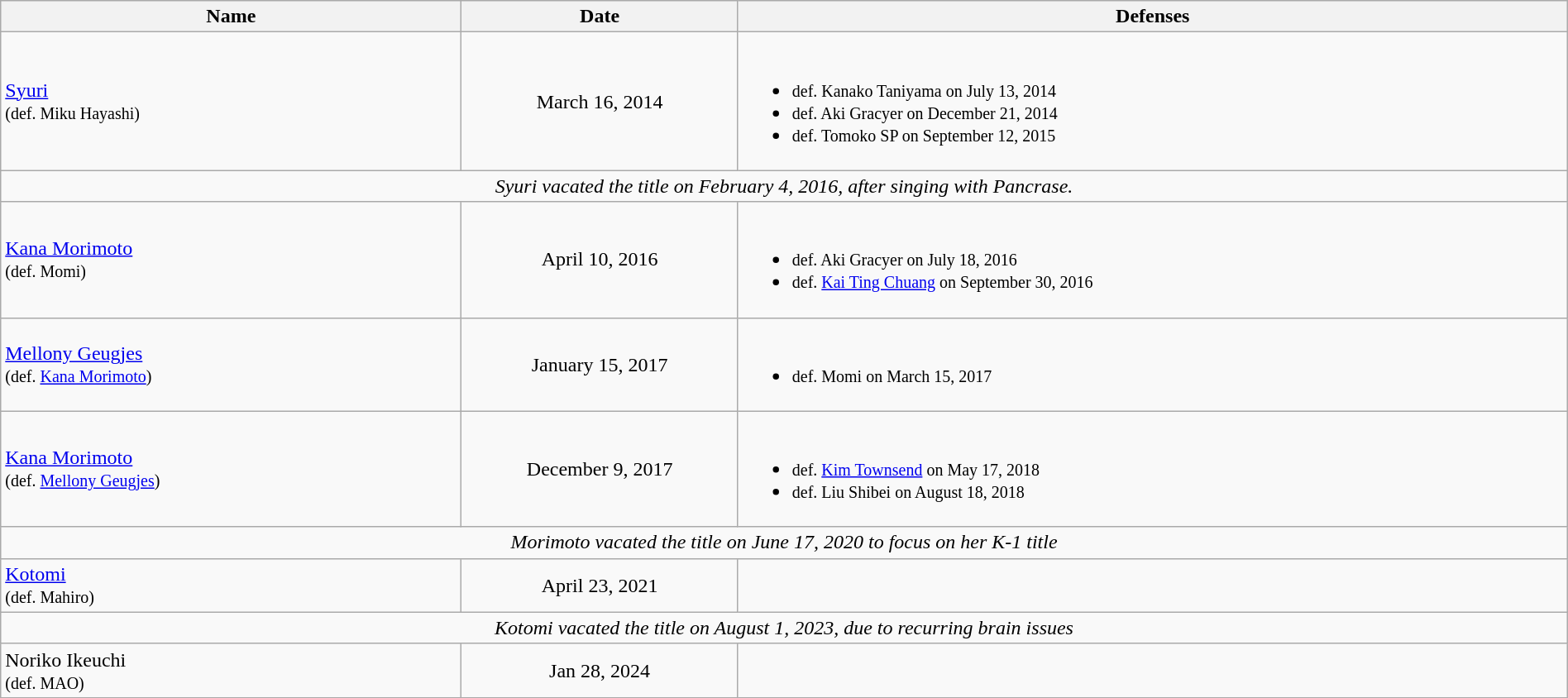<table class="wikitable" width=100%>
<tr>
<th width=25%>Name</th>
<th width=15%>Date</th>
<th width=45%>Defenses</th>
</tr>
<tr>
<td align=left> <a href='#'>Syuri</a> <br><small>(def. Miku Hayashi)</small></td>
<td align=center>March 16, 2014</td>
<td><br><ul><li><small>def. Kanako Taniyama on July 13, 2014 </small></li><li><small>def. Aki Gracyer on December 21, 2014 </small></li><li><small>def. Tomoko SP on September 12, 2015 </small></li></ul></td>
</tr>
<tr>
<td colspan=3 align=center><em>Syuri vacated the title on February 4, 2016, after singing with Pancrase.</em></td>
</tr>
<tr>
<td align=left> <a href='#'>Kana Morimoto</a> <br><small>(def. Momi)</small></td>
<td align=center>April 10, 2016</td>
<td><br><ul><li><small>def. Aki Gracyer on July 18, 2016</small></li><li><small>def. <a href='#'>Kai Ting Chuang</a> on September 30, 2016</small></li></ul></td>
</tr>
<tr>
<td align=left> <a href='#'>Mellony Geugjes</a> <br><small>(def. <a href='#'>Kana Morimoto</a>)</small></td>
<td align=center>January 15, 2017</td>
<td><br><ul><li><small>def. Momi on March 15, 2017</small></li></ul></td>
</tr>
<tr>
<td align=left> <a href='#'>Kana Morimoto</a> <br><small>(def. <a href='#'>Mellony Geugjes</a>)</small></td>
<td align=center>December 9, 2017</td>
<td><br><ul><li><small>def. <a href='#'>Kim Townsend</a> on May 17, 2018</small></li><li><small>def. Liu Shibei on August 18, 2018</small></li></ul></td>
</tr>
<tr>
<td colspan=3 align=center><em>Morimoto vacated the title on June 17, 2020 to focus on her K-1 title</em></td>
</tr>
<tr>
<td align=left> <a href='#'>Kotomi</a> <br><small>(def. Mahiro)</small></td>
<td align=center>April 23, 2021</td>
<td></td>
</tr>
<tr>
<td colspan=3 align=center><em>Kotomi vacated the title on August 1, 2023, due to recurring brain issues</em></td>
</tr>
<tr>
<td align=left> Noriko Ikeuchi<br><small>(def. MAO)</small></td>
<td align=center>Jan 28, 2024</td>
<td></td>
</tr>
<tr>
</tr>
</table>
